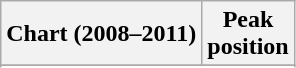<table class="wikitable sortable plainrowheaders">
<tr>
<th scope="col">Chart (2008–2011)</th>
<th scope="col">Peak<br>position</th>
</tr>
<tr>
</tr>
<tr>
</tr>
</table>
